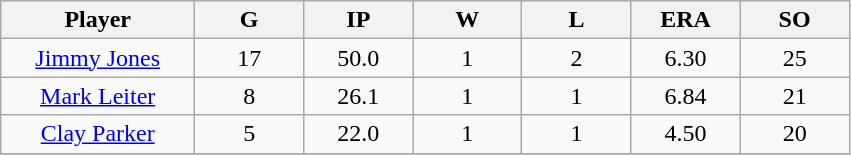<table class="wikitable sortable">
<tr>
<th bgcolor="#DDDDFF" width="16%">Player</th>
<th bgcolor="#DDDDFF" width="9%">G</th>
<th bgcolor="#DDDDFF" width="9%">IP</th>
<th bgcolor="#DDDDFF" width="9%">W</th>
<th bgcolor="#DDDDFF" width="9%">L</th>
<th bgcolor="#DDDDFF" width="9%">ERA</th>
<th bgcolor="#DDDDFF" width="9%">SO</th>
</tr>
<tr align="center">
<td><a href='#'>Jimmy Jones</a></td>
<td>17</td>
<td>50.0</td>
<td>1</td>
<td>2</td>
<td>6.30</td>
<td>25</td>
</tr>
<tr align="center">
<td><a href='#'>Mark Leiter</a></td>
<td>8</td>
<td>26.1</td>
<td>1</td>
<td>1</td>
<td>6.84</td>
<td>21</td>
</tr>
<tr align=center>
<td><a href='#'>Clay Parker</a></td>
<td>5</td>
<td>22.0</td>
<td>1</td>
<td>1</td>
<td>4.50</td>
<td>20</td>
</tr>
<tr align="center">
</tr>
</table>
